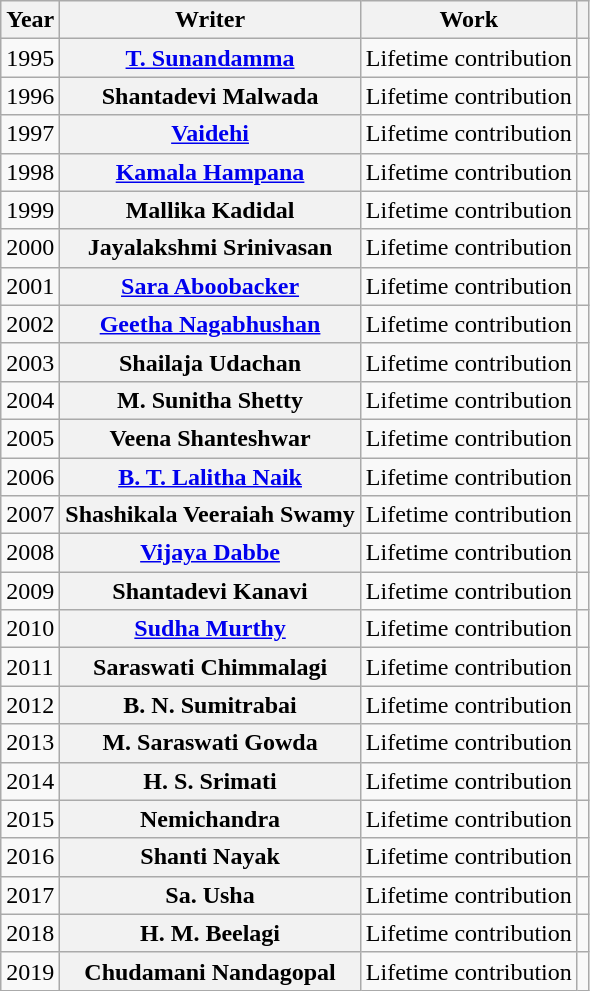<table class="wikitable sortable plainrowheaders">
<tr>
<th scope="col">Year</th>
<th scope="col">Writer</th>
<th scope="col">Work</th>
<th scope="col" class="unsortable"></th>
</tr>
<tr>
<td>1995</td>
<th scope="row"><strong><a href='#'>T. Sunandamma</a></strong></th>
<td>Lifetime contribution</td>
<td></td>
</tr>
<tr>
<td>1996</td>
<th scope="row"><strong>Shantadevi Malwada</strong></th>
<td>Lifetime contribution</td>
<td></td>
</tr>
<tr>
<td>1997</td>
<th scope="row"><strong><a href='#'>Vaidehi</a></strong></th>
<td>Lifetime contribution</td>
<td></td>
</tr>
<tr>
<td>1998</td>
<th scope="row"><strong><a href='#'>Kamala Hampana</a></strong></th>
<td>Lifetime contribution</td>
<td></td>
</tr>
<tr>
<td>1999</td>
<th scope="row"><strong>Mallika Kadidal</strong></th>
<td>Lifetime contribution</td>
<td></td>
</tr>
<tr>
<td>2000</td>
<th scope="row"><strong>Jayalakshmi Srinivasan</strong></th>
<td>Lifetime contribution</td>
<td></td>
</tr>
<tr>
<td>2001</td>
<th scope="row"><strong><a href='#'>Sara Aboobacker</a></strong></th>
<td>Lifetime contribution</td>
<td></td>
</tr>
<tr>
<td>2002</td>
<th scope="row"><strong><a href='#'>Geetha Nagabhushan</a></strong></th>
<td>Lifetime contribution</td>
<td></td>
</tr>
<tr>
<td>2003</td>
<th scope="row"><strong>Shailaja Udachan</strong></th>
<td>Lifetime contribution</td>
<td></td>
</tr>
<tr>
<td>2004</td>
<th scope="row"><strong>M. Sunitha Shetty</strong></th>
<td>Lifetime contribution</td>
<td></td>
</tr>
<tr>
<td>2005</td>
<th scope="row"><strong>Veena Shanteshwar</strong></th>
<td>Lifetime contribution</td>
<td></td>
</tr>
<tr>
<td>2006</td>
<th scope="row"><strong><a href='#'>B. T. Lalitha Naik</a></strong></th>
<td>Lifetime contribution</td>
<td></td>
</tr>
<tr>
<td>2007</td>
<th scope="row"><strong>Shashikala Veeraiah Swamy</strong></th>
<td>Lifetime contribution</td>
<td></td>
</tr>
<tr>
<td>2008</td>
<th scope="row"><strong><a href='#'>Vijaya Dabbe</a></strong></th>
<td>Lifetime contribution</td>
<td></td>
</tr>
<tr>
<td>2009</td>
<th scope="row"><strong>Shantadevi Kanavi</strong></th>
<td>Lifetime contribution</td>
<td></td>
</tr>
<tr>
<td>2010</td>
<th scope="row"><strong><a href='#'>Sudha Murthy</a></strong></th>
<td>Lifetime contribution</td>
<td></td>
</tr>
<tr>
<td>2011</td>
<th scope="row"><strong>Saraswati Chimmalagi</strong></th>
<td>Lifetime contribution</td>
<td></td>
</tr>
<tr>
<td>2012</td>
<th scope="row"><strong>B. N. Sumitrabai</strong></th>
<td>Lifetime contribution</td>
<td></td>
</tr>
<tr>
<td>2013</td>
<th scope="row"><strong>M. Saraswati Gowda</strong></th>
<td>Lifetime contribution</td>
<td></td>
</tr>
<tr>
<td>2014</td>
<th scope="row"><strong>H. S. Srimati</strong></th>
<td>Lifetime contribution</td>
<td></td>
</tr>
<tr>
<td>2015</td>
<th scope="row"><strong>Nemichandra</strong></th>
<td>Lifetime contribution</td>
<td></td>
</tr>
<tr>
<td>2016</td>
<th scope="row"><strong>Shanti Nayak</strong></th>
<td>Lifetime contribution</td>
<td></td>
</tr>
<tr>
<td>2017</td>
<th scope="row"><strong>Sa. Usha</strong></th>
<td>Lifetime contribution</td>
<td></td>
</tr>
<tr>
<td>2018</td>
<th scope="row"><strong>H. M. Beelagi</strong></th>
<td>Lifetime contribution</td>
<td></td>
</tr>
<tr>
<td>2019</td>
<th scope="row"><strong>Chudamani Nandagopal</strong></th>
<td>Lifetime contribution</td>
<td></td>
</tr>
</table>
